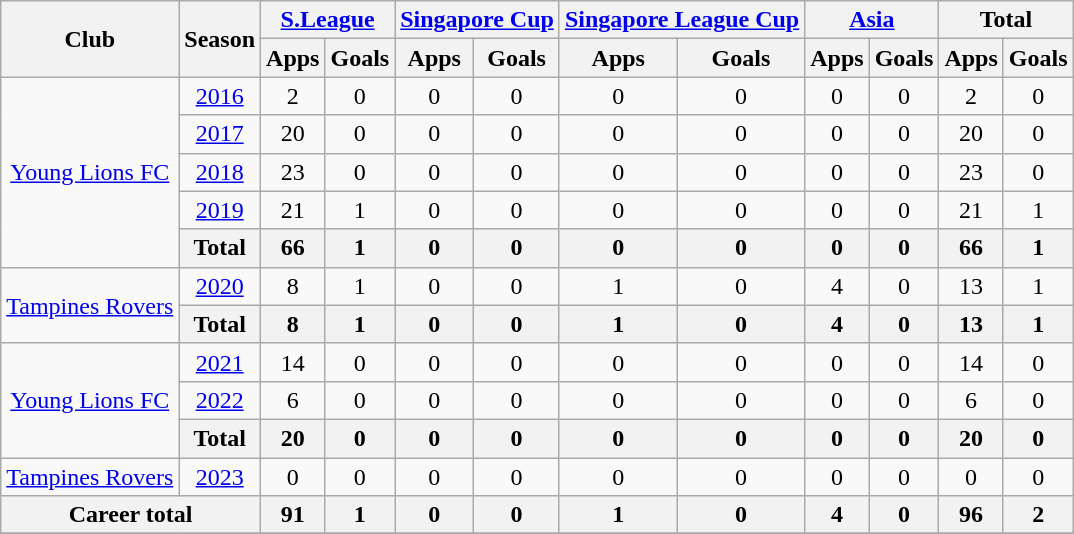<table style="text-align:center" class="wikitable">
<tr>
<th rowspan="2">Club</th>
<th rowspan="2">Season</th>
<th colspan="2"><a href='#'>S.League</a></th>
<th colspan="2"><a href='#'>Singapore Cup</a></th>
<th colspan="2"><a href='#'>Singapore League Cup</a></th>
<th colspan="2"><a href='#'>Asia</a></th>
<th colspan="2">Total</th>
</tr>
<tr>
<th>Apps</th>
<th>Goals</th>
<th>Apps</th>
<th>Goals</th>
<th>Apps</th>
<th>Goals</th>
<th>Apps</th>
<th>Goals</th>
<th>Apps</th>
<th>Goals</th>
</tr>
<tr>
<td rowspan="5"><a href='#'>Young Lions FC</a></td>
<td><a href='#'>2016</a></td>
<td>2</td>
<td>0</td>
<td>0</td>
<td>0</td>
<td>0</td>
<td>0</td>
<td>0</td>
<td>0</td>
<td>2</td>
<td>0</td>
</tr>
<tr>
<td><a href='#'>2017</a></td>
<td>20</td>
<td>0</td>
<td>0</td>
<td>0</td>
<td>0</td>
<td>0</td>
<td>0</td>
<td>0</td>
<td>20</td>
<td>0</td>
</tr>
<tr>
<td><a href='#'>2018</a></td>
<td>23</td>
<td>0</td>
<td>0</td>
<td>0</td>
<td>0</td>
<td>0</td>
<td>0</td>
<td>0</td>
<td>23</td>
<td>0</td>
</tr>
<tr>
<td><a href='#'>2019</a></td>
<td>21</td>
<td>1</td>
<td>0</td>
<td>0</td>
<td>0</td>
<td>0</td>
<td>0</td>
<td>0</td>
<td>21</td>
<td>1</td>
</tr>
<tr>
<th>Total</th>
<th>66</th>
<th>1</th>
<th>0</th>
<th>0</th>
<th>0</th>
<th>0</th>
<th>0</th>
<th>0</th>
<th>66</th>
<th>1</th>
</tr>
<tr>
<td rowspan="2"><a href='#'>Tampines Rovers</a></td>
<td><a href='#'>2020</a></td>
<td>8</td>
<td>1</td>
<td>0</td>
<td>0</td>
<td>1</td>
<td>0</td>
<td>4</td>
<td>0</td>
<td>13</td>
<td>1</td>
</tr>
<tr>
<th>Total</th>
<th>8</th>
<th>1</th>
<th>0</th>
<th>0</th>
<th>1</th>
<th>0</th>
<th>4</th>
<th>0</th>
<th>13</th>
<th>1</th>
</tr>
<tr>
<td rowspan="3"><a href='#'>Young Lions FC</a></td>
<td><a href='#'>2021</a></td>
<td>14</td>
<td>0</td>
<td>0</td>
<td>0</td>
<td>0</td>
<td>0</td>
<td>0</td>
<td>0</td>
<td>14</td>
<td>0</td>
</tr>
<tr>
<td><a href='#'>2022</a></td>
<td>6</td>
<td>0</td>
<td>0</td>
<td>0</td>
<td>0</td>
<td>0</td>
<td>0</td>
<td>0</td>
<td>6</td>
<td>0</td>
</tr>
<tr>
<th>Total</th>
<th>20</th>
<th>0</th>
<th>0</th>
<th>0</th>
<th>0</th>
<th>0</th>
<th>0</th>
<th>0</th>
<th>20</th>
<th>0</th>
</tr>
<tr>
<td><a href='#'>Tampines Rovers</a></td>
<td><a href='#'>2023</a></td>
<td>0</td>
<td>0</td>
<td>0</td>
<td>0</td>
<td>0</td>
<td>0</td>
<td>0</td>
<td>0</td>
<td>0</td>
<td>0</td>
</tr>
<tr>
<th colspan="2">Career total</th>
<th>91</th>
<th>1</th>
<th>0</th>
<th>0</th>
<th>1</th>
<th>0</th>
<th>4</th>
<th>0</th>
<th>96</th>
<th>2</th>
</tr>
<tr>
</tr>
</table>
